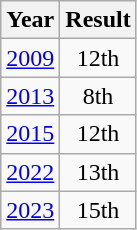<table class="wikitable" style="text-align:center">
<tr>
<th>Year</th>
<th>Result</th>
</tr>
<tr>
<td><a href='#'>2009</a></td>
<td>12th</td>
</tr>
<tr>
<td><a href='#'>2013</a></td>
<td>8th</td>
</tr>
<tr>
<td><a href='#'>2015</a></td>
<td>12th</td>
</tr>
<tr>
<td><a href='#'>2022</a></td>
<td>13th</td>
</tr>
<tr>
<td><a href='#'>2023</a></td>
<td>15th</td>
</tr>
</table>
